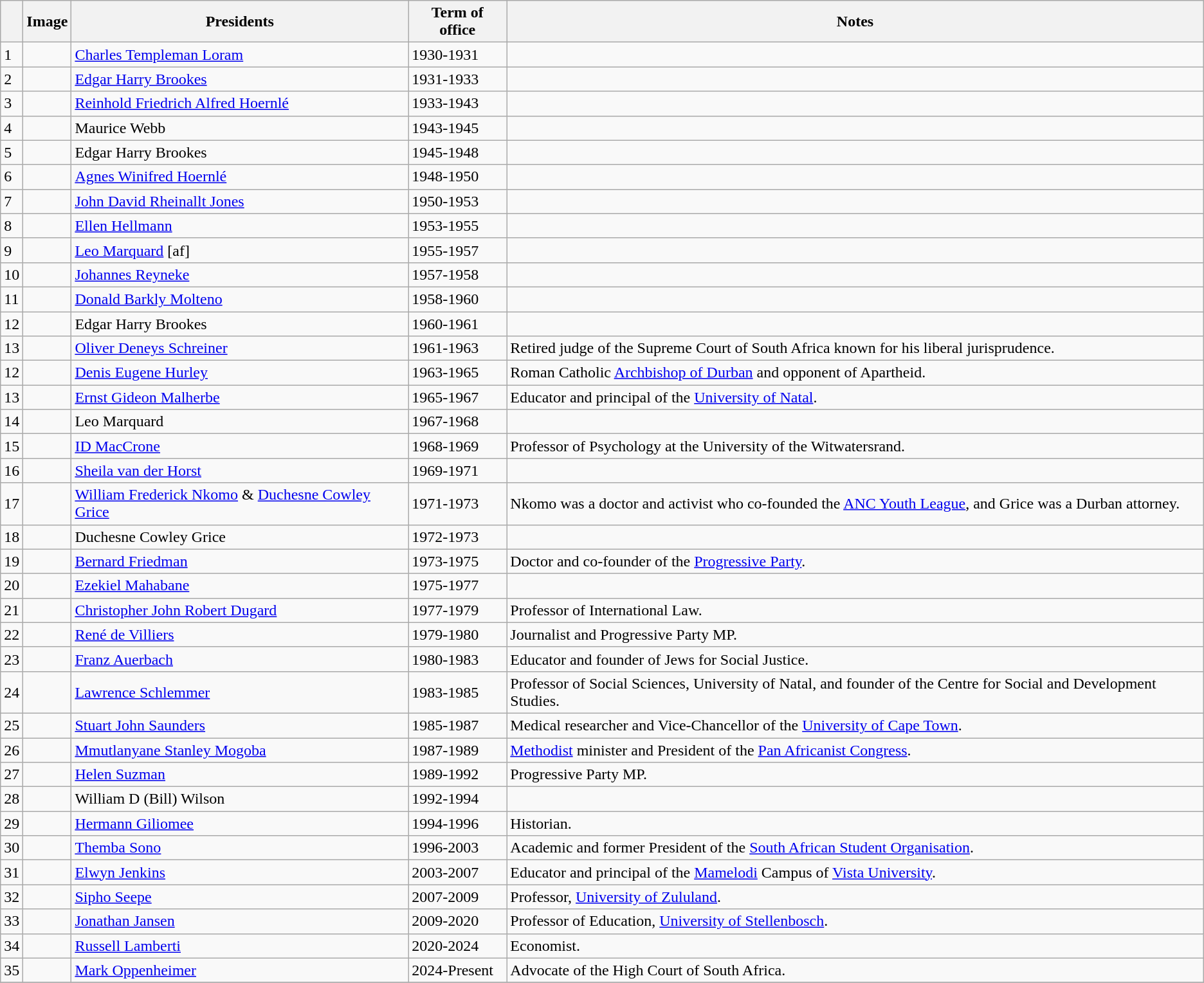<table class="wikitable sortable mw-collapsible">
<tr>
<th></th>
<th>Image</th>
<th>Presidents</th>
<th>Term of office</th>
<th>Notes</th>
</tr>
<tr>
<td>1</td>
<td></td>
<td><a href='#'>Charles Templeman Loram</a></td>
<td>1930-1931</td>
<td></td>
</tr>
<tr>
<td>2</td>
<td></td>
<td><a href='#'>Edgar Harry Brookes</a></td>
<td>1931-1933</td>
<td></td>
</tr>
<tr>
<td>3</td>
<td></td>
<td><a href='#'>Reinhold Friedrich Alfred Hoernlé</a></td>
<td>1933-1943</td>
<td></td>
</tr>
<tr>
<td>4</td>
<td></td>
<td>Maurice Webb</td>
<td>1943-1945</td>
<td></td>
</tr>
<tr>
<td>5</td>
<td></td>
<td>Edgar Harry Brookes</td>
<td>1945-1948</td>
<td></td>
</tr>
<tr>
<td>6</td>
<td></td>
<td><a href='#'>Agnes Winifred Hoernlé</a></td>
<td>1948-1950</td>
<td></td>
</tr>
<tr>
<td>7</td>
<td></td>
<td><a href='#'>John David Rheinallt Jones</a></td>
<td>1950-1953</td>
<td></td>
</tr>
<tr>
<td>8</td>
<td></td>
<td><a href='#'>Ellen Hellmann</a></td>
<td>1953-1955</td>
<td></td>
</tr>
<tr>
<td>9</td>
<td></td>
<td><a href='#'>Leo Marquard</a> [af]</td>
<td>1955-1957</td>
<td></td>
</tr>
<tr>
<td>10</td>
<td></td>
<td><a href='#'>Johannes Reyneke</a></td>
<td>1957-1958</td>
<td></td>
</tr>
<tr>
<td>11</td>
<td></td>
<td><a href='#'>Donald Barkly Molteno</a></td>
<td>1958-1960</td>
<td></td>
</tr>
<tr>
<td>12</td>
<td></td>
<td>Edgar Harry Brookes</td>
<td>1960-1961</td>
<td></td>
</tr>
<tr>
<td>13</td>
<td></td>
<td><a href='#'>Oliver Deneys Schreiner</a></td>
<td>1961-1963</td>
<td>Retired judge of the Supreme Court of South Africa known for his liberal jurisprudence.</td>
</tr>
<tr>
<td>12</td>
<td></td>
<td><a href='#'>Denis Eugene Hurley</a></td>
<td>1963-1965</td>
<td>Roman Catholic <a href='#'>Archbishop of Durban</a> and opponent of Apartheid.</td>
</tr>
<tr>
<td>13</td>
<td></td>
<td><a href='#'>Ernst Gideon Malherbe</a></td>
<td>1965-1967</td>
<td>Educator and principal of the <a href='#'>University of Natal</a>.</td>
</tr>
<tr>
<td>14</td>
<td></td>
<td>Leo Marquard</td>
<td>1967-1968</td>
<td></td>
</tr>
<tr>
<td>15</td>
<td></td>
<td><a href='#'>ID MacCrone</a></td>
<td>1968-1969</td>
<td>Professor of Psychology at the University of the Witwatersrand.</td>
</tr>
<tr>
<td>16</td>
<td></td>
<td><a href='#'>Sheila van der Horst</a></td>
<td>1969-1971</td>
<td></td>
</tr>
<tr>
<td>17</td>
<td></td>
<td><a href='#'>William Frederick Nkomo</a> & <a href='#'>Duchesne Cowley Grice</a></td>
<td>1971-1973</td>
<td>Nkomo was a doctor and activist who co-founded the <a href='#'>ANC Youth League</a>, and Grice was a Durban attorney.</td>
</tr>
<tr>
<td>18</td>
<td></td>
<td>Duchesne Cowley Grice</td>
<td>1972-1973</td>
<td></td>
</tr>
<tr>
<td>19</td>
<td></td>
<td><a href='#'>Bernard Friedman</a></td>
<td>1973-1975</td>
<td>Doctor and co-founder of the <a href='#'>Progressive Party</a>.</td>
</tr>
<tr>
<td>20</td>
<td></td>
<td><a href='#'>Ezekiel Mahabane</a></td>
<td>1975-1977</td>
<td></td>
</tr>
<tr>
<td>21</td>
<td></td>
<td><a href='#'>Christopher John Robert Dugard</a></td>
<td>1977-1979</td>
<td>Professor of International Law.</td>
</tr>
<tr>
<td>22</td>
<td></td>
<td><a href='#'>René de Villiers</a></td>
<td>1979-1980</td>
<td>Journalist and Progressive Party MP.</td>
</tr>
<tr>
<td>23</td>
<td></td>
<td><a href='#'>Franz Auerbach</a></td>
<td>1980-1983</td>
<td>Educator and founder of Jews for Social Justice.</td>
</tr>
<tr>
<td>24</td>
<td></td>
<td><a href='#'>Lawrence Schlemmer</a></td>
<td>1983-1985</td>
<td>Professor of Social Sciences, University of Natal, and founder of the Centre for Social and Development Studies.</td>
</tr>
<tr>
<td>25</td>
<td></td>
<td><a href='#'>Stuart John Saunders</a></td>
<td>1985-1987</td>
<td>Medical researcher and Vice-Chancellor of the <a href='#'>University of Cape Town</a>.</td>
</tr>
<tr>
<td>26</td>
<td></td>
<td><a href='#'>Mmutlanyane Stanley Mogoba</a></td>
<td>1987-1989</td>
<td><a href='#'>Methodist</a> minister and President of the <a href='#'>Pan Africanist Congress</a>.</td>
</tr>
<tr>
<td>27</td>
<td></td>
<td><a href='#'>Helen Suzman</a></td>
<td>1989-1992</td>
<td>Progressive Party MP.</td>
</tr>
<tr>
<td>28</td>
<td></td>
<td>William D (Bill) Wilson</td>
<td>1992-1994</td>
<td></td>
</tr>
<tr>
<td>29</td>
<td></td>
<td><a href='#'>Hermann Giliomee</a></td>
<td>1994-1996</td>
<td>Historian.</td>
</tr>
<tr>
<td>30</td>
<td></td>
<td><a href='#'>Themba Sono</a></td>
<td>1996-2003</td>
<td>Academic and former President of the <a href='#'>South African Student Organisation</a>.</td>
</tr>
<tr>
<td>31</td>
<td></td>
<td><a href='#'>Elwyn Jenkins</a></td>
<td>2003-2007</td>
<td>Educator and principal of the <a href='#'>Mamelodi</a> Campus of <a href='#'>Vista University</a>.</td>
</tr>
<tr>
<td>32</td>
<td></td>
<td><a href='#'>Sipho Seepe</a></td>
<td>2007-2009</td>
<td>Professor, <a href='#'>University of Zululand</a>.</td>
</tr>
<tr>
<td>33</td>
<td></td>
<td><a href='#'>Jonathan Jansen</a></td>
<td>2009-2020</td>
<td>Professor of Education, <a href='#'>University of Stellenbosch</a>.</td>
</tr>
<tr>
<td>34</td>
<td></td>
<td><a href='#'>Russell Lamberti</a></td>
<td>2020-2024</td>
<td>Economist.</td>
</tr>
<tr>
<td>35</td>
<td></td>
<td><a href='#'>Mark Oppenheimer</a></td>
<td>2024-Present</td>
<td>Advocate of the High Court of South Africa.</td>
</tr>
<tr>
</tr>
</table>
